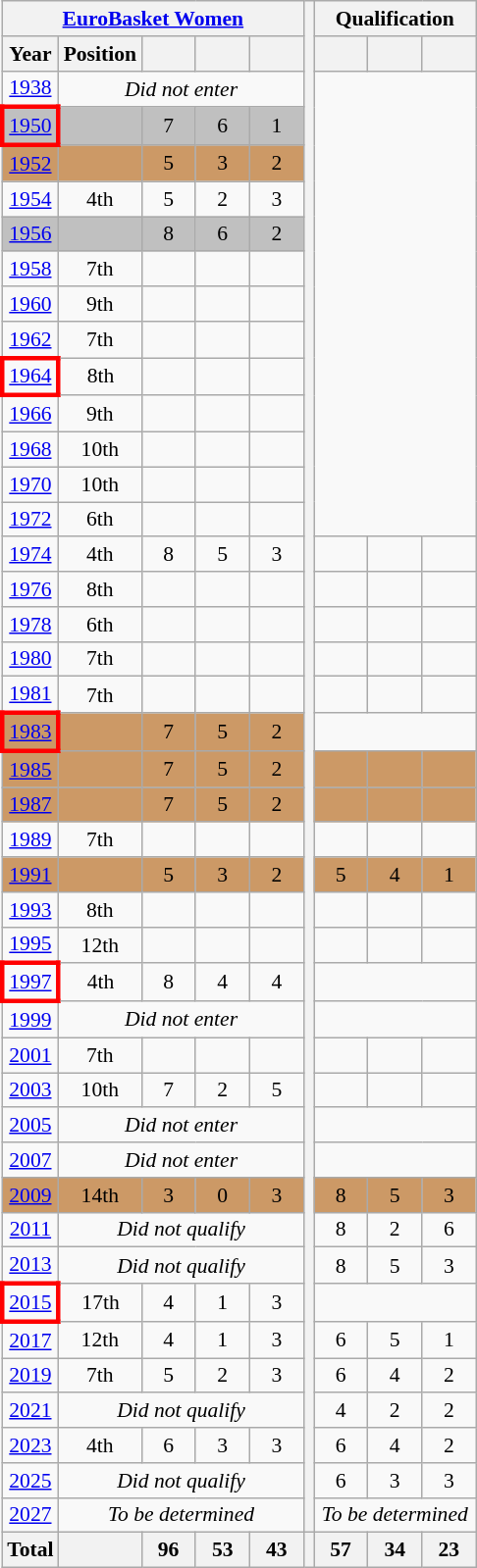<table class="wikitable" style="text-align: center;font-size:90%;">
<tr>
<th colspan=5><a href='#'>EuroBasket Women</a></th>
<th rowspan="43"></th>
<th colspan=3>Qualification</th>
</tr>
<tr>
<th>Year</th>
<th>Position</th>
<th width=30></th>
<th width=30></th>
<th width=30></th>
<th width=30></th>
<th width=30></th>
<th width=30></th>
</tr>
<tr>
<td> <a href='#'>1938</a></td>
<td colspan="4"><em>Did not enter</em></td>
</tr>
<tr bgcolor=silver>
<td style="border: 3px solid red"> <a href='#'>1950</a></td>
<td></td>
<td>7</td>
<td>6</td>
<td>1</td>
</tr>
<tr bgcolor=cc9966>
<td> <a href='#'>1952</a></td>
<td></td>
<td>5</td>
<td>3</td>
<td>2</td>
</tr>
<tr>
<td> <a href='#'>1954</a></td>
<td>4th</td>
<td>5</td>
<td>2</td>
<td>3</td>
</tr>
<tr bgcolor=silver>
<td> <a href='#'>1956</a></td>
<td></td>
<td>8</td>
<td>6</td>
<td>2</td>
</tr>
<tr>
<td> <a href='#'>1958</a></td>
<td>7th</td>
<td></td>
<td></td>
<td></td>
</tr>
<tr>
<td> <a href='#'>1960</a></td>
<td>9th</td>
<td></td>
<td></td>
<td></td>
</tr>
<tr>
<td> <a href='#'>1962</a></td>
<td>7th</td>
<td></td>
<td></td>
<td></td>
</tr>
<tr>
<td style="border: 3px solid red"> <a href='#'>1964</a></td>
<td>8th</td>
<td></td>
<td></td>
<td></td>
</tr>
<tr>
<td> <a href='#'>1966</a></td>
<td>9th</td>
<td></td>
<td></td>
<td></td>
</tr>
<tr>
<td> <a href='#'>1968</a></td>
<td>10th</td>
<td></td>
<td></td>
<td></td>
</tr>
<tr>
<td> <a href='#'>1970</a></td>
<td>10th</td>
<td></td>
<td></td>
<td></td>
</tr>
<tr>
<td> <a href='#'>1972</a></td>
<td>6th</td>
<td></td>
<td></td>
<td></td>
</tr>
<tr>
<td> <a href='#'>1974</a></td>
<td>4th</td>
<td>8</td>
<td>5</td>
<td>3</td>
<td></td>
<td></td>
<td></td>
</tr>
<tr>
<td> <a href='#'>1976</a></td>
<td>8th</td>
<td></td>
<td></td>
<td></td>
<td></td>
<td></td>
<td></td>
</tr>
<tr>
<td> <a href='#'>1978</a></td>
<td>6th</td>
<td></td>
<td></td>
<td></td>
<td></td>
<td></td>
<td></td>
</tr>
<tr>
<td> <a href='#'>1980</a></td>
<td>7th</td>
<td></td>
<td></td>
<td></td>
<td></td>
<td></td>
<td></td>
</tr>
<tr>
<td> <a href='#'>1981</a></td>
<td>7th</td>
<td></td>
<td></td>
<td></td>
<td></td>
<td></td>
<td></td>
</tr>
<tr bgcolor=cc9966>
<td style="border: 3px solid red"> <a href='#'>1983</a></td>
<td></td>
<td>7</td>
<td>5</td>
<td>2</td>
</tr>
<tr bgcolor=cc9966>
<td> <a href='#'>1985</a></td>
<td></td>
<td>7</td>
<td>5</td>
<td>2</td>
<td></td>
<td></td>
<td></td>
</tr>
<tr bgcolor=cc9966>
<td> <a href='#'>1987</a></td>
<td></td>
<td>7</td>
<td>5</td>
<td>2</td>
<td></td>
<td></td>
<td></td>
</tr>
<tr>
<td> <a href='#'>1989</a></td>
<td>7th</td>
<td></td>
<td></td>
<td></td>
<td></td>
<td></td>
<td></td>
</tr>
<tr bgcolor=cc9966>
<td> <a href='#'>1991</a></td>
<td></td>
<td>5</td>
<td>3</td>
<td>2</td>
<td>5</td>
<td>4</td>
<td>1</td>
</tr>
<tr>
<td> <a href='#'>1993</a></td>
<td>8th</td>
<td></td>
<td></td>
<td></td>
<td></td>
<td></td>
<td></td>
</tr>
<tr>
<td> <a href='#'>1995</a></td>
<td>12th</td>
<td></td>
<td></td>
<td></td>
<td></td>
<td></td>
<td></td>
</tr>
<tr>
<td style="border: 3px solid red"> <a href='#'>1997</a></td>
<td>4th</td>
<td>8</td>
<td>4</td>
<td>4</td>
<td colspan="3"></td>
</tr>
<tr>
<td> <a href='#'>1999</a></td>
<td colspan="4"><em>Did not enter</em></td>
<td colspan="3"></td>
</tr>
<tr>
<td> <a href='#'>2001</a></td>
<td>7th</td>
<td></td>
<td></td>
<td></td>
<td></td>
<td></td>
<td></td>
</tr>
<tr>
<td> <a href='#'>2003</a></td>
<td>10th</td>
<td>7</td>
<td>2</td>
<td>5</td>
<td></td>
<td></td>
<td></td>
</tr>
<tr>
<td> <a href='#'>2005</a></td>
<td colspan="4"><em>Did not enter</em></td>
<td colspan="3"></td>
</tr>
<tr>
<td> <a href='#'>2007</a></td>
<td colspan="4"><em>Did not enter</em></td>
<td colspan="3"></td>
</tr>
<tr bgcolor=cc9966>
<td> <a href='#'>2009</a></td>
<td>14th</td>
<td>3</td>
<td>0</td>
<td>3</td>
<td>8</td>
<td>5</td>
<td>3</td>
</tr>
<tr>
<td> <a href='#'>2011</a></td>
<td colspan="4"><em>Did not qualify</em></td>
<td>8</td>
<td>2</td>
<td>6</td>
</tr>
<tr>
<td> <a href='#'>2013</a></td>
<td colspan="4"><em>Did not qualify</em></td>
<td>8</td>
<td>5</td>
<td>3</td>
</tr>
<tr>
<td style="border: 3px solid red"> <a href='#'>2015</a></td>
<td>17th</td>
<td>4</td>
<td>1</td>
<td>3</td>
<td colspan="3"></td>
</tr>
<tr>
<td> <a href='#'>2017</a></td>
<td>12th</td>
<td>4</td>
<td>1</td>
<td>3</td>
<td>6</td>
<td>5</td>
<td>1</td>
</tr>
<tr>
<td> <a href='#'>2019</a></td>
<td>7th</td>
<td>5</td>
<td>2</td>
<td>3</td>
<td>6</td>
<td>4</td>
<td>2</td>
</tr>
<tr>
<td> <a href='#'>2021</a></td>
<td colspan="4"><em>Did not qualify</em></td>
<td>4</td>
<td>2</td>
<td>2</td>
</tr>
<tr>
<td> <a href='#'>2023</a></td>
<td>4th</td>
<td>6</td>
<td>3</td>
<td>3</td>
<td>6</td>
<td>4</td>
<td>2</td>
</tr>
<tr>
<td> <a href='#'>2025</a></td>
<td colspan="4"><em>Did not qualify</em></td>
<td>6</td>
<td>3</td>
<td>3</td>
</tr>
<tr>
<td> <a href='#'>2027</a></td>
<td colspan="4"><em>To be determined</em></td>
<td colspan="3"><em>To be determined</em></td>
</tr>
<tr>
<th>Total</th>
<th></th>
<th>96</th>
<th>53</th>
<th>43</th>
<th></th>
<th>57</th>
<th>34</th>
<th>23</th>
</tr>
</table>
